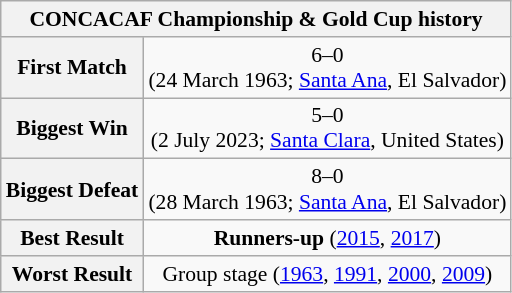<table class="wikitable collapsible collapsed" style="text-align: center;font-size:90%;">
<tr>
<th colspan=2>CONCACAF Championship & Gold Cup history</th>
</tr>
<tr>
<th>First Match</th>
<td> 6–0 <br> (24 March 1963; <a href='#'>Santa Ana</a>, El Salvador)</td>
</tr>
<tr>
<th>Biggest Win</th>
<td> 5–0 <br> (2 July 2023; <a href='#'>Santa Clara</a>, United States)</td>
</tr>
<tr>
<th>Biggest Defeat</th>
<td> 8–0 <br> (28 March 1963; <a href='#'>Santa Ana</a>, El Salvador)</td>
</tr>
<tr>
<th>Best Result</th>
<td><strong>Runners-up</strong> (<a href='#'>2015</a>, <a href='#'>2017</a>)</td>
</tr>
<tr>
<th>Worst Result</th>
<td>Group stage (<a href='#'>1963</a>, <a href='#'>1991</a>, <a href='#'>2000</a>, <a href='#'>2009</a>)</td>
</tr>
</table>
